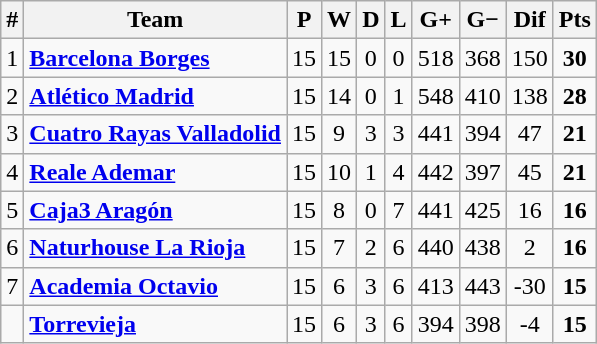<table class="wikitable sortable" style="text-align: center;">
<tr>
<th align="center">#</th>
<th align="center">Team</th>
<th align="center">P</th>
<th align="center">W</th>
<th align="center">D</th>
<th align="center">L</th>
<th align="center">G+</th>
<th align="center">G−</th>
<th align="center">Dif</th>
<th align="center">Pts</th>
</tr>
<tr>
<td>1</td>
<td align="left"><strong><a href='#'>Barcelona Borges</a></strong></td>
<td>15</td>
<td>15</td>
<td>0</td>
<td>0</td>
<td>518</td>
<td>368</td>
<td>150</td>
<td><strong>30</strong></td>
</tr>
<tr>
<td>2</td>
<td align="left"><strong><a href='#'>Atlético Madrid</a></strong></td>
<td>15</td>
<td>14</td>
<td>0</td>
<td>1</td>
<td>548</td>
<td>410</td>
<td>138</td>
<td><strong>28</strong></td>
</tr>
<tr>
<td>3</td>
<td align="left"><strong><a href='#'>Cuatro Rayas Valladolid</a></strong></td>
<td>15</td>
<td>9</td>
<td>3</td>
<td>3</td>
<td>441</td>
<td>394</td>
<td>47</td>
<td><strong>21</strong></td>
</tr>
<tr>
<td>4</td>
<td align="left"><strong><a href='#'>Reale Ademar</a></strong></td>
<td>15</td>
<td>10</td>
<td>1</td>
<td>4</td>
<td>442</td>
<td>397</td>
<td>45</td>
<td><strong>21</strong></td>
</tr>
<tr>
<td>5</td>
<td align="left"><strong><a href='#'>Caja3 Aragón</a></strong></td>
<td>15</td>
<td>8</td>
<td>0</td>
<td>7</td>
<td>441</td>
<td>425</td>
<td>16</td>
<td><strong>16</strong></td>
</tr>
<tr>
<td>6</td>
<td align="left"><strong><a href='#'>Naturhouse La Rioja</a></strong></td>
<td>15</td>
<td>7</td>
<td>2</td>
<td>6</td>
<td>440</td>
<td>438</td>
<td>2</td>
<td><strong>16</strong></td>
</tr>
<tr>
<td>7</td>
<td align="left"><strong><a href='#'>Academia Octavio</a></strong></td>
<td>15</td>
<td>6</td>
<td>3</td>
<td>6</td>
<td>413</td>
<td>443</td>
<td>-30</td>
<td><strong>15</strong></td>
</tr>
<tr>
<td></td>
<td align="left"><strong><a href='#'>Torrevieja</a></strong></td>
<td>15</td>
<td>6</td>
<td>3</td>
<td>6</td>
<td>394</td>
<td>398</td>
<td>-4</td>
<td><strong>15</strong></td>
</tr>
</table>
